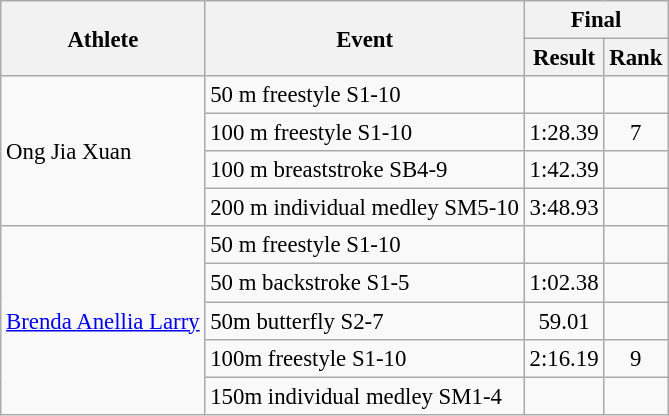<table class=wikitable style="font-size:95%">
<tr>
<th rowspan="2">Athlete</th>
<th rowspan="2">Event</th>
<th colspan="2">Final</th>
</tr>
<tr>
<th>Result</th>
<th>Rank</th>
</tr>
<tr align="center">
<td align=left rowspan="4">Ong Jia Xuan</td>
<td align=left>50 m freestyle S1-10</td>
<td></td>
<td></td>
</tr>
<tr align="center">
<td align=left>100 m freestyle S1-10</td>
<td>1:28.39</td>
<td>7</td>
</tr>
<tr align="center">
<td align=left>100 m breaststroke SB4-9</td>
<td>1:42.39</td>
<td></td>
</tr>
<tr align="center">
<td align=left>200 m individual medley SM5-10</td>
<td>3:48.93</td>
<td></td>
</tr>
<tr align="center">
<td align=left rowspan="5"><a href='#'>Brenda Anellia Larry</a></td>
<td align=left>50 m freestyle S1-10</td>
<td></td>
<td></td>
</tr>
<tr align="center">
<td align=left>50 m backstroke S1-5</td>
<td>1:02.38</td>
<td></td>
</tr>
<tr align="center">
<td align=left>50m butterfly S2-7</td>
<td>59.01</td>
<td></td>
</tr>
<tr align="center">
<td align=left>100m freestyle S1-10</td>
<td>2:16.19</td>
<td>9</td>
</tr>
<tr align="center">
<td align=left>150m individual medley SM1-4</td>
<td></td>
<td></td>
</tr>
</table>
